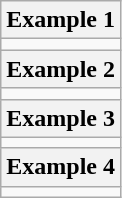<table class="wikitable">
<tr>
<th>Example 1</th>
</tr>
<tr>
<td></td>
</tr>
<tr>
<th>Example 2</th>
</tr>
<tr>
<td></td>
</tr>
<tr>
<th>Example 3</th>
</tr>
<tr>
<td></td>
</tr>
<tr>
<th>Example 4</th>
</tr>
<tr>
<td></td>
</tr>
</table>
